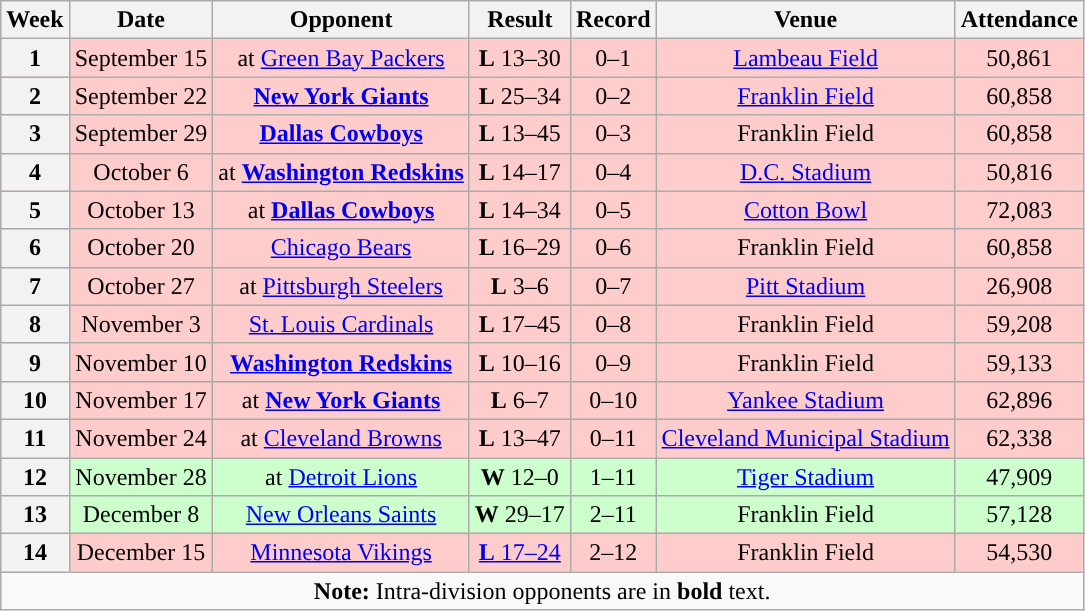<table class="wikitable" style="text-align:center">
<tr>
<th>Week</th>
<th>Date</th>
<th>Opponent</th>
<th>Result</th>
<th>Record</th>
<th>Venue</th>
<th>Attendance</th>
</tr>
<tr style="background:#fcc">
<th>1</th>
<td>September 15</td>
<td>at <a href='#'>Green Bay Packers</a></td>
<td><strong>L</strong> 13–30</td>
<td>0–1</td>
<td><a href='#'>Lambeau Field</a></td>
<td>50,861</td>
</tr>
<tr style="background:#fcc">
<th>2</th>
<td>September 22</td>
<td><strong><a href='#'>New York Giants</a></strong></td>
<td><strong>L</strong> 25–34</td>
<td>0–2</td>
<td><a href='#'>Franklin Field</a></td>
<td>60,858</td>
</tr>
<tr style="background:#fcc">
<th>3</th>
<td>September 29</td>
<td><strong><a href='#'>Dallas Cowboys</a></strong></td>
<td><strong>L</strong> 13–45</td>
<td>0–3</td>
<td>Franklin Field</td>
<td>60,858</td>
</tr>
<tr style="background:#fcc">
<th>4</th>
<td>October 6</td>
<td>at <strong><a href='#'>Washington Redskins</a></strong></td>
<td><strong>L</strong> 14–17</td>
<td>0–4</td>
<td><a href='#'>D.C. Stadium</a></td>
<td>50,816</td>
</tr>
<tr style="background:#fcc">
<th>5</th>
<td>October 13</td>
<td>at <strong><a href='#'>Dallas Cowboys</a></strong></td>
<td><strong>L</strong> 14–34</td>
<td>0–5</td>
<td><a href='#'>Cotton Bowl</a></td>
<td>72,083</td>
</tr>
<tr style="background:#fcc">
<th>6</th>
<td>October 20</td>
<td><a href='#'>Chicago Bears</a></td>
<td><strong>L</strong> 16–29</td>
<td>0–6</td>
<td>Franklin Field</td>
<td>60,858</td>
</tr>
<tr style="background:#fcc">
<th>7</th>
<td>October 27</td>
<td>at <a href='#'>Pittsburgh Steelers</a></td>
<td><strong>L</strong> 3–6</td>
<td>0–7</td>
<td><a href='#'>Pitt Stadium</a></td>
<td>26,908</td>
</tr>
<tr style="background:#fcc">
<th>8</th>
<td>November 3</td>
<td><a href='#'>St. Louis Cardinals</a></td>
<td><strong>L</strong> 17–45</td>
<td>0–8</td>
<td>Franklin Field</td>
<td>59,208</td>
</tr>
<tr style="background:#fcc">
<th>9</th>
<td>November 10</td>
<td><strong><a href='#'>Washington Redskins</a></strong></td>
<td><strong>L</strong> 10–16</td>
<td>0–9</td>
<td>Franklin Field</td>
<td>59,133</td>
</tr>
<tr style="background:#fcc">
<th>10</th>
<td>November 17</td>
<td>at <strong><a href='#'>New York Giants</a></strong></td>
<td><strong>L</strong> 6–7</td>
<td>0–10</td>
<td><a href='#'>Yankee Stadium</a></td>
<td>62,896</td>
</tr>
<tr style="background:#fcc">
<th>11</th>
<td>November 24</td>
<td>at <a href='#'>Cleveland Browns</a></td>
<td><strong>L</strong> 13–47</td>
<td>0–11</td>
<td><a href='#'>Cleveland Municipal Stadium</a></td>
<td>62,338</td>
</tr>
<tr style="background:#cfc">
<th>12</th>
<td>November 28</td>
<td>at <a href='#'>Detroit Lions</a></td>
<td><strong>W</strong> 12–0</td>
<td>1–11</td>
<td><a href='#'>Tiger Stadium</a></td>
<td>47,909</td>
</tr>
<tr style="background:#cfc">
<th>13</th>
<td>December 8</td>
<td><a href='#'>New Orleans Saints</a></td>
<td><strong>W</strong> 29–17</td>
<td>2–11</td>
<td>Franklin Field</td>
<td>57,128</td>
</tr>
<tr style="background:#fcc">
<th>14</th>
<td>December 15</td>
<td><a href='#'>Minnesota Vikings</a></td>
<td><a href='#'><strong>L</strong> 17–24</a></td>
<td>2–12</td>
<td>Franklin Field</td>
<td>54,530</td>
</tr>
<tr>
<td colspan="8"><strong>Note:</strong> Intra-division opponents are in <strong>bold</strong> text.</td>
</tr>
</table>
